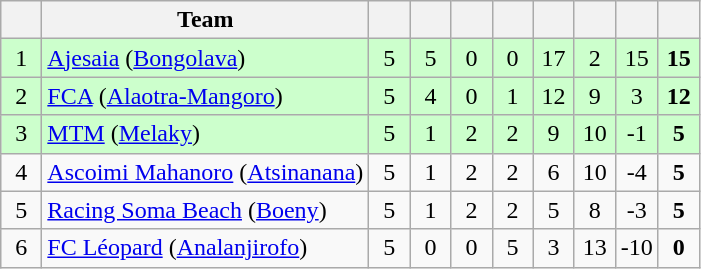<table class="wikitable" style="text-align: center;">
<tr>
<th width=20></th>
<th>Team</th>
<th width=20></th>
<th width=20></th>
<th width=20></th>
<th width=20></th>
<th width=20></th>
<th width=20></th>
<th width=20></th>
<th width=20></th>
</tr>
<tr bgcolor=#ccffcc>
<td>1</td>
<td align=left><a href='#'>Ajesaia</a> (<a href='#'>Bongolava</a>)</td>
<td>5</td>
<td>5</td>
<td>0</td>
<td>0</td>
<td>17</td>
<td>2</td>
<td>15</td>
<td><strong>15</strong></td>
</tr>
<tr bgcolor=#ccffcc>
<td>2</td>
<td align=left><a href='#'>FCA</a> (<a href='#'>Alaotra-Mangoro</a>)</td>
<td>5</td>
<td>4</td>
<td>0</td>
<td>1</td>
<td>12</td>
<td>9</td>
<td>3</td>
<td><strong>12</strong></td>
</tr>
<tr bgcolor=#ccffcc>
<td>3</td>
<td align=left><a href='#'>MTM</a> (<a href='#'>Melaky</a>)</td>
<td>5</td>
<td>1</td>
<td>2</td>
<td>2</td>
<td>9</td>
<td>10</td>
<td>-1</td>
<td><strong>5</strong></td>
</tr>
<tr>
<td>4</td>
<td align=left><a href='#'>Ascoimi Mahanoro</a> (<a href='#'>Atsinanana</a>)</td>
<td>5</td>
<td>1</td>
<td>2</td>
<td>2</td>
<td>6</td>
<td>10</td>
<td>-4</td>
<td><strong>5</strong></td>
</tr>
<tr>
<td>5</td>
<td align=left><a href='#'>Racing Soma Beach</a> (<a href='#'>Boeny</a>)</td>
<td>5</td>
<td>1</td>
<td>2</td>
<td>2</td>
<td>5</td>
<td>8</td>
<td>-3</td>
<td><strong>5</strong></td>
</tr>
<tr>
<td>6</td>
<td align=left><a href='#'>FC Léopard</a> (<a href='#'>Analanjirofo</a>)</td>
<td>5</td>
<td>0</td>
<td>0</td>
<td>5</td>
<td>3</td>
<td>13</td>
<td>-10</td>
<td><strong>0</strong></td>
</tr>
</table>
